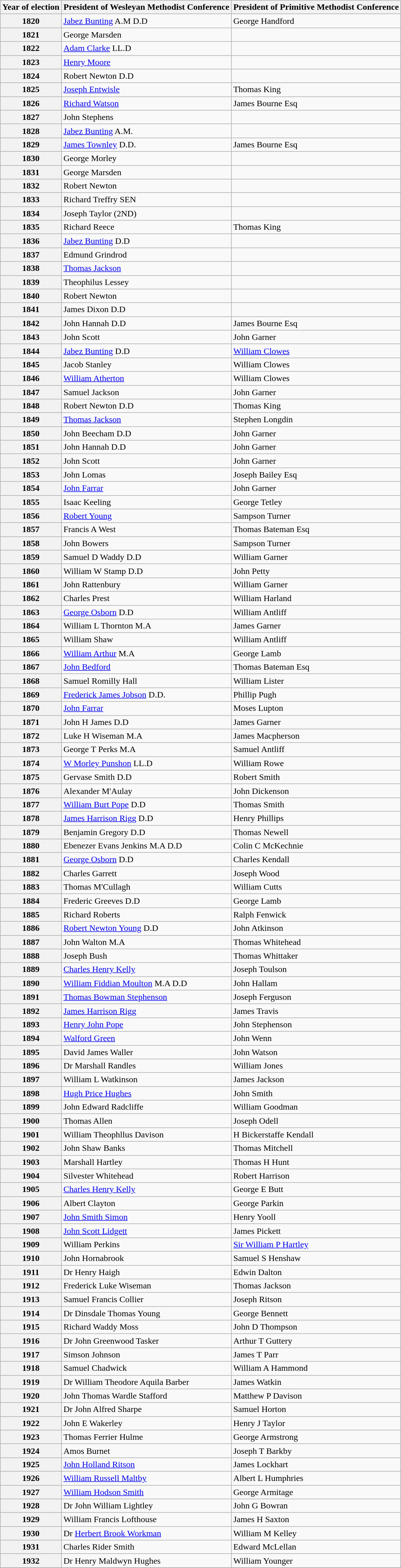<table class=" wikitable plainrowheaders sortable" border="1">
<tr>
<th scope="col">Year of election</th>
<th scope="col">President of Wesleyan Methodist Conference</th>
<th scope="col">President of Primitive Methodist Conference</th>
</tr>
<tr>
<th scope="row">1820</th>
<td data-sort-value="Bunt"><a href='#'>Jabez Bunting</a> A.M D.D</td>
<td data-sort-value="Handford">George Handford</td>
</tr>
<tr>
<th scope="row">1821</th>
<td data-sort-value="Mars">George Marsden</td>
<td data-sort-value=""></td>
</tr>
<tr>
<th scope="row">1822</th>
<td data-sort-value="Clarke"><a href='#'>Adam Clarke</a> LL.D</td>
<td data-sort-value=""></td>
</tr>
<tr>
<th scope="row">1823</th>
<td data-sort-value="Moore"><a href='#'>Henry Moore</a></td>
<td data-sort-value=""></td>
</tr>
<tr>
<th scope="row">1824</th>
<td data-sort-value="Newton">Robert Newton D.D</td>
<td data-sort-value=""></td>
</tr>
<tr>
<th scope="row">1825</th>
<td data-sort-value="Entw"><a href='#'>Joseph Entwisle</a></td>
<td data-sort-value="King">Thomas King</td>
</tr>
<tr>
<th scope="row">1826</th>
<td data-sort-value="Wats"><a href='#'>Richard Watson</a></td>
<td data-sort-value="Bourne">James Bourne Esq</td>
</tr>
<tr>
<th scope="row">1827</th>
<td data-sort-value="Steph">John Stephens</td>
<td data-sort-value=""></td>
</tr>
<tr>
<th scope="row">1828</th>
<td data-sort-value="Bunt"><a href='#'>Jabez Bunting</a> A.M.</td>
<td data-sort-value=""></td>
</tr>
<tr>
<th scope="row">1829</th>
<td data-sort-value="Town"><a href='#'>James Townley</a> D.D.</td>
<td data-sort-value="Bourne">James Bourne Esq</td>
</tr>
<tr>
<th scope="row">1830</th>
<td data-sort-value="Morley">George Morley</td>
<td data-sort-value=""></td>
</tr>
<tr>
<th scope="row">1831</th>
<td data-sort-value="Marsden">George Marsden</td>
<td data-sort-value=""></td>
</tr>
<tr>
<th scope="row">1832</th>
<td data-sort-value="Newton">Robert Newton</td>
<td data-sort-value=""></td>
</tr>
<tr>
<th scope="row">1833</th>
<td data-sort-value="Treffret">Richard Treffry SEN</td>
<td data-sort-value=""></td>
</tr>
<tr>
<th scope="row">1834</th>
<td data-sort-value="Taylor">Joseph Taylor (2ND)</td>
<td data-sort-value=""></td>
</tr>
<tr>
<th scope="row">1835</th>
<td data-sort-value="Reece">Richard Reece</td>
<td data-sort-value="King">Thomas King</td>
</tr>
<tr>
<th scope="row">1836</th>
<td data-sort-value="Bunt"><a href='#'>Jabez Bunting</a> D.D</td>
<td data-sort-value=""></td>
</tr>
<tr>
<th scope="row">1837</th>
<td data-sort-value="Grind">Edmund Grindrod</td>
<td data-sort-value=""></td>
</tr>
<tr>
<th scope="row">1838</th>
<td data-sort-value="Jackson"><a href='#'>Thomas Jackson</a></td>
<td data-sort-value=""></td>
</tr>
<tr>
<th scope="row">1839</th>
<td data-sort-value="Lessey">Theophilus Lessey</td>
<td data-sort-value=""></td>
</tr>
<tr>
<th scope="row">1840</th>
<td data-sort-value="Newton">Robert Newton</td>
<td data-sort-value=""></td>
</tr>
<tr>
<th scope="row">1841</th>
<td data-sort-value="Dixon">James Dixon D.D </td>
<td data-sort-value=""></td>
</tr>
<tr>
<th scope="row">1842</th>
<td data-sort-value="Hannah">John Hannah D.D</td>
<td data-sort-value="Bourne">James Bourne Esq</td>
</tr>
<tr>
<th scope="row">1843</th>
<td data-sort-value="Scott">John Scott</td>
<td data-sort-value="Garner">John Garner</td>
</tr>
<tr>
<th scope="row">1844</th>
<td data-sort-value="Bunt"><a href='#'>Jabez Bunting</a> D.D</td>
<td data-sort-value="Clowe"><a href='#'>William Clowes</a></td>
</tr>
<tr>
<th scope="row">1845</th>
<td data-sort-value="Stanl">Jacob Stanley</td>
<td data-sort-value="Clowe">William Clowes</td>
</tr>
<tr>
<th scope="row">1846</th>
<td data-sort-value="Athert"><a href='#'>William Atherton</a></td>
<td data-sort-value="Clowe">William Clowes</td>
</tr>
<tr>
<th scope="row">1847</th>
<td data-sort-value="Jackson">Samuel Jackson</td>
<td data-sort-value="Garner">John Garner</td>
</tr>
<tr>
<th scope="row">1848</th>
<td data-sort-value="Newton">Robert Newton D.D</td>
<td data-sort-value="King">Thomas King</td>
</tr>
<tr>
<th scope="row">1849</th>
<td data-sort-value="Jackson"><a href='#'>Thomas Jackson</a></td>
<td data-sort-value="Longd">Stephen Longdin</td>
</tr>
<tr>
<th scope="row">1850</th>
<td data-sort-value="Beecha">John Beecham D.D</td>
<td data-sort-value="Garner">John Garner</td>
</tr>
<tr>
<th scope="row">1851</th>
<td data-sort-value="Hannah">John Hannah D.D</td>
<td data-sort-value="Garner">John Garner</td>
</tr>
<tr>
<th scope="row">1852</th>
<td data-sort-value="Scott">John Scott</td>
<td data-sort-value="Garner">John Garner</td>
</tr>
<tr>
<th scope="row">1853</th>
<td data-sort-value="Lomas">John Lomas</td>
<td data-sort-value="Bailey">Joseph Bailey Esq</td>
</tr>
<tr>
<th scope="row">1854</th>
<td data-sort-value="Farrar"><a href='#'>John Farrar</a></td>
<td data-sort-value="Garner">John Garner</td>
</tr>
<tr>
<th scope="row">1855</th>
<td data-sort-value="Keeling">Isaac Keeling</td>
<td data-sort-value="Tetl">George Tetley</td>
</tr>
<tr>
<th scope="row">1856</th>
<td data-sort-value="Young"><a href='#'>Robert Young</a></td>
<td data-sort-value="Turner">Sampson Turner</td>
</tr>
<tr>
<th scope="row">1857</th>
<td data-sort-value="West">Francis A West</td>
<td data-sort-value="Batem">Thomas Bateman Esq</td>
</tr>
<tr>
<th scope="row">1858</th>
<td data-sort-value="Bowers">John Bowers</td>
<td data-sort-value="Turner">Sampson Turner</td>
</tr>
<tr>
<th scope="row">1859</th>
<td data-sort-value="Waddy">Samuel D Waddy D.D</td>
<td data-sort-value="Garner">William Garner</td>
</tr>
<tr>
<th scope="row">1860</th>
<td data-sort-value="Stamp">William W Stamp D.D</td>
<td data-sort-value="Petty">John Petty</td>
</tr>
<tr>
<th scope="row">1861</th>
<td data-sort-value="Ratten">John Rattenbury</td>
<td data-sort-value="Garner">William Garner</td>
</tr>
<tr>
<th scope="row">1862</th>
<td data-sort-value="Prest">Charles Prest</td>
<td data-sort-value="Harl">William Harland</td>
</tr>
<tr>
<th scope="row">1863</th>
<td data-sort-value="Osborn"><a href='#'>George Osborn</a> D.D</td>
<td data-sort-value="Antl">William Antliff</td>
</tr>
<tr>
<th scope="row">1864</th>
<td data-sort-value="Thornt">William L Thornton M.A</td>
<td data-sort-value="Garner">James Garner</td>
</tr>
<tr>
<th scope="row">1865</th>
<td data-sort-value="Shaw">William Shaw</td>
<td data-sort-value="Antl">William Antliff</td>
</tr>
<tr>
<th scope="row">1866</th>
<td data-sort-value="Arthur"><a href='#'>William Arthur</a> M.A</td>
<td data-sort-value="Lamb">George Lamb</td>
</tr>
<tr>
<th scope="row">1867</th>
<td data-sort-value="Bedford"><a href='#'>John Bedford</a></td>
<td data-sort-value="Batem">Thomas Bateman Esq</td>
</tr>
<tr>
<th scope="row">1868</th>
<td data-sort-value="Hall">Samuel Romilly Hall</td>
<td data-sort-value="Lister">William Lister</td>
</tr>
<tr>
<th scope="row">1869</th>
<td data-sort-value="Jobson"><a href='#'>Frederick James Jobson</a> D.D.</td>
<td data-sort-value="Pugh">Phillip Pugh</td>
</tr>
<tr>
<th scope="row">1870</th>
<td data-sort-value="Farrar"><a href='#'>John Farrar</a></td>
<td data-sort-value="Lupt">Moses Lupton</td>
</tr>
<tr>
<th scope="row">1871</th>
<td data-sort-value="James">John H James D.D</td>
<td data-sort-value="Garner">James Garner</td>
</tr>
<tr>
<th scope="row">1872</th>
<td data-sort-value="Wiseman">Luke H Wiseman M.A</td>
<td data-sort-value="Macph">James Macpherson</td>
</tr>
<tr>
<th scope="row">1873</th>
<td data-sort-value="Perks">George T Perks M.A</td>
<td data-sort-value="Antl">Samuel Antliff</td>
</tr>
<tr>
<th scope="row">1874</th>
<td data-sort-value="Punshon"><a href='#'>W Morley Punshon</a> LL.D</td>
<td data-sort-value="Rowe">William Rowe</td>
</tr>
<tr>
<th scope="row">1875</th>
<td data-sort-value="Smith">Gervase Smith D.D</td>
<td data-sort-value="SmithR">Robert Smith</td>
</tr>
<tr>
<th scope="row">1876</th>
<td data-sort-value="M'Auley">Alexander M'Aulay</td>
<td data-sort-value="Dicken">John Dickenson</td>
</tr>
<tr>
<th scope="row">1877</th>
<td data-sort-value="Pope"><a href='#'>William Burt Pope</a> D.D</td>
<td data-sort-value="SmithT">Thomas Smith</td>
</tr>
<tr>
<th scope="row">1878</th>
<td data-sort-value="Rigg"><a href='#'>James Harrison Rigg</a> D.D</td>
<td data-sort-value="Phillips">Henry Phillips</td>
</tr>
<tr>
<th scope="row">1879</th>
<td data-sort-value="Gregory">Benjamin Gregory D.D</td>
<td data-sort-value="Newell">Thomas Newell</td>
</tr>
<tr>
<th scope="row">1880</th>
<td data-sort-value="Jenkins">Ebenezer Evans Jenkins M.A D.D</td>
<td data-sort-value="McK">Colin C McKechnie</td>
</tr>
<tr>
<th scope="row">1881</th>
<td data-sort-value="Osborn"><a href='#'>George Osborn</a> D.D</td>
<td data-sort-value="Kend">Charles Kendall</td>
</tr>
<tr>
<th scope="row">1882</th>
<td data-sort-value="Garrett">Charles Garrett</td>
<td data-sort-value="Wood">Joseph Wood</td>
</tr>
<tr>
<th scope="row">1883</th>
<td data-sort-value="M'Cullagh">Thomas M'Cullagh</td>
<td data-sort-value="Cutts">William Cutts</td>
</tr>
<tr>
<th scope="row">1884</th>
<td data-sort-value="Greev">Frederic Greeves D.D</td>
<td data-sort-value="Lamb">George Lamb</td>
</tr>
<tr>
<th scope="row">1885</th>
<td data-sort-value="Roberts">Richard Roberts</td>
<td data-sort-value="Fenw">Ralph Fenwick</td>
</tr>
<tr>
<th scope="row">1886</th>
<td data-sort-value="Young"><a href='#'>Robert Newton Young</a> D.D</td>
<td data-sort-value="Atkin">John Atkinson</td>
</tr>
<tr>
<th scope="row">1887</th>
<td data-sort-value="Walton">John Walton M.A</td>
<td data-sort-value="Whiteh">Thomas Whitehead</td>
</tr>
<tr>
<th scope="row">1888</th>
<td data-sort-value="Bush">Joseph Bush</td>
<td data-sort-value="Whitt">Thomas Whittaker</td>
</tr>
<tr>
<th scope="row">1889</th>
<td data-sort-value="Kelly"><a href='#'>Charles Henry Kelly</a></td>
<td data-sort-value="Toul">Joseph Toulson</td>
</tr>
<tr>
<th scope="row">1890</th>
<td data-sort-value="Moult"><a href='#'>William Fiddian Moulton</a> M.A D.D</td>
<td data-sort-value="Hallam">John Hallam</td>
</tr>
<tr>
<th scope="row">1891</th>
<td data-sort-value="Steph"><a href='#'>Thomas Bowman Stephenson</a></td>
<td data-sort-value="Ferg">Joseph Ferguson</td>
</tr>
<tr>
<th scope="row">1892</th>
<td data-sort-value="Rigg"><a href='#'>James Harrison Rigg</a></td>
<td data-sort-value="Trav">James Travis</td>
</tr>
<tr>
<th scope="row">1893</th>
<td data-sort-value="Pope"><a href='#'>Henry John Pope</a></td>
<td data-sort-value="Steph">John Stephenson</td>
</tr>
<tr>
<th scope="row">1894</th>
<td data-sort-value="Green"><a href='#'>Walford Green</a></td>
<td data-sort-value="Wenn">John Wenn</td>
</tr>
<tr>
<th scope="row">1895</th>
<td data-sort-value="Waller">David James Waller</td>
<td data-sort-value="Watson">John Watson</td>
</tr>
<tr>
<th scope="row">1896</th>
<td data-sort-value="Randles">Dr Marshall Randles</td>
<td data-sort-value="JonesW">William Jones</td>
</tr>
<tr>
<th scope="row">1897</th>
<td data-sort-value="Watk">William L Watkinson</td>
<td data-sort-value="Jacks">James Jackson</td>
</tr>
<tr>
<th scope="row">1898</th>
<td data-sort-value="Hughes"><a href='#'>Hugh Price Hughes</a></td>
<td data-sort-value="SmithJ">John Smith</td>
</tr>
<tr>
<th scope="row">1899</th>
<td data-sort-value="Radcli">John Edward Radcliffe</td>
<td data-sort-value="Goodm">William Goodman</td>
</tr>
<tr>
<th scope="row">1900</th>
<td data-sort-value="Allen">Thomas Allen</td>
<td data-sort-value="Odell">Joseph Odell</td>
</tr>
<tr>
<th scope="row">1901</th>
<td data-sort-value="Davison">William Theophllus Davison</td>
<td data-sort-value="KendallHB">H Bickerstaffe Kendall</td>
</tr>
<tr>
<th scope="row">1902</th>
<td data-sort-value="Bank">John Shaw Banks</td>
<td data-sort-value="Mitch">Thomas Mitchell</td>
</tr>
<tr>
<th scope="row">1903</th>
<td data-sort-value="Hartley">Marshall Hartley</td>
<td data-sort-value="Hunt">Thomas H Hunt</td>
</tr>
<tr>
<th scope="row">1904</th>
<td data-sort-value="Whitehead">Silvester Whitehead</td>
<td data-sort-value="Harri">Robert Harrison</td>
</tr>
<tr>
<th scope="row">1905</th>
<td data-sort-value="Kelly"><a href='#'>Charles Henry Kelly</a></td>
<td data-sort-value="Butt">George E Butt</td>
</tr>
<tr>
<th scope="row">1906</th>
<td data-sort-value="Clayt">Albert Clayton</td>
<td data-sort-value="Parkin">George Parkin</td>
</tr>
<tr>
<th scope="row">1907</th>
<td data-sort-value="Simon"><a href='#'>John Smith Simon</a></td>
<td data-sort-value="Yooll">Henry Yooll</td>
</tr>
<tr>
<th scope="row">1908</th>
<td data-sort-value="Lidg"><a href='#'>John Scott Lidgett</a></td>
<td data-sort-value="Pick">James Pickett</td>
</tr>
<tr>
<th scope="row">1909</th>
<td data-sort-value="Perkins">William Perkins</td>
<td data-sort-value="Hartley"><a href='#'>Sir William P Hartley</a></td>
</tr>
<tr>
<th scope="row">1910</th>
<td data-sort-value="Horna">John Hornabrook</td>
<td data-sort-value="Hensh">Samuel S Henshaw</td>
</tr>
<tr>
<th scope="row">1911</th>
<td data-sort-value="Haigh">Dr Henry Haigh</td>
<td data-sort-value="Dalt">Edwin Dalton</td>
</tr>
<tr>
<th scope="row">1912</th>
<td data-sort-value="WisemanFL">Frederick Luke Wiseman</td>
<td data-sort-value="JacksT">Thomas Jackson</td>
</tr>
<tr>
<th scope="row">1913</th>
<td data-sort-value="Collier">Samuel Francis Collier</td>
<td data-sort-value="Rits">Joseph Ritson</td>
</tr>
<tr>
<th scope="row">1914</th>
<td data-sort-value="Young">Dr Dinsdale Thomas Young</td>
<td data-sort-value="Benn">George Bennett</td>
</tr>
<tr>
<th scope="row">1915</th>
<td data-sort-value="Moss">Richard Waddy Moss</td>
<td data-sort-value="Thomp">John D Thompson</td>
</tr>
<tr>
<th scope="row">1916</th>
<td data-sort-value="Tasker">Dr John Greenwood Tasker</td>
<td data-sort-value="Gutt">Arthur T Guttery</td>
</tr>
<tr>
<th scope="row">1917</th>
<td data-sort-value="Johnson">Simson Johnson</td>
<td data-sort-value="Parr">James T Parr</td>
</tr>
<tr>
<th scope="row">1918</th>
<td data-sort-value="Chadwick">Samuel Chadwick</td>
<td data-sort-value="Hamm">William A Hammond</td>
</tr>
<tr>
<th scope="row">1919</th>
<td data-sort-value="Barber">Dr William Theodore Aquila Barber</td>
<td data-sort-value="Watkin">James Watkin</td>
</tr>
<tr>
<th scope="row">1920</th>
<td data-sort-value="Stafford">John Thomas Wardle Stafford</td>
<td data-sort-value="Davison">Matthew P Davison</td>
</tr>
<tr>
<th scope="row">1921</th>
<td data-sort-value="Sharpe">Dr John Alfred Sharpe</td>
<td data-sort-value="Hort">Samuel Horton</td>
</tr>
<tr>
<th scope="row">1922</th>
<td data-sort-value="Wakerley">John E Wakerley</td>
<td data-sort-value="Tayl">Henry J Taylor</td>
</tr>
<tr>
<th scope="row">1923</th>
<td data-sort-value="Hulme">Thomas Ferrier Hulme</td>
<td data-sort-value="Armst">George Armstrong</td>
</tr>
<tr>
<th scope="row">1924</th>
<td data-sort-value="Burnet">Amos Burnet</td>
<td data-sort-value="Barkby">Joseph T Barkby</td>
</tr>
<tr>
<th scope="row">1925</th>
<td data-sort-value="Ritson"><a href='#'>John Holland Ritson</a></td>
<td data-sort-value="Lock">James Lockhart</td>
</tr>
<tr>
<th scope="row">1926</th>
<td data-sort-value="Maltby"><a href='#'>William Russell Maltby</a></td>
<td data-sort-value="Humph">Albert L Humphries</td>
</tr>
<tr>
<th scope="row">1927</th>
<td data-sort-value="Smith"><a href='#'>William Hodson Smith</a></td>
<td data-sort-value="Armit">George Armitage</td>
</tr>
<tr>
<th scope="row">1928</th>
<td data-sort-value="Lightly">Dr John William Lightley</td>
<td data-sort-value="Bowr">John G Bowran</td>
</tr>
<tr>
<th scope="row">1929</th>
<td data-sort-value="Lofth">William Francis Lofthouse</td>
<td data-sort-value="Saxt">James H Saxton</td>
</tr>
<tr>
<th scope="row">1930</th>
<td data-sort-value="Workm">Dr <a href='#'>Herbert Brook Workman</a></td>
<td data-sort-value="Kelley">William M Kelley</td>
</tr>
<tr>
<th scope="row">1931</th>
<td data-sort-value="SmithCR">Charles Rider Smith</td>
<td data-sort-value="McL">Edward McLellan</td>
</tr>
<tr>
<th scope="row">1932</th>
<td data-sort-value="HughesHM">Dr Henry Maldwyn Hughes</td>
<td data-sort-value="Younger">William Younger</td>
</tr>
<tr>
</tr>
</table>
